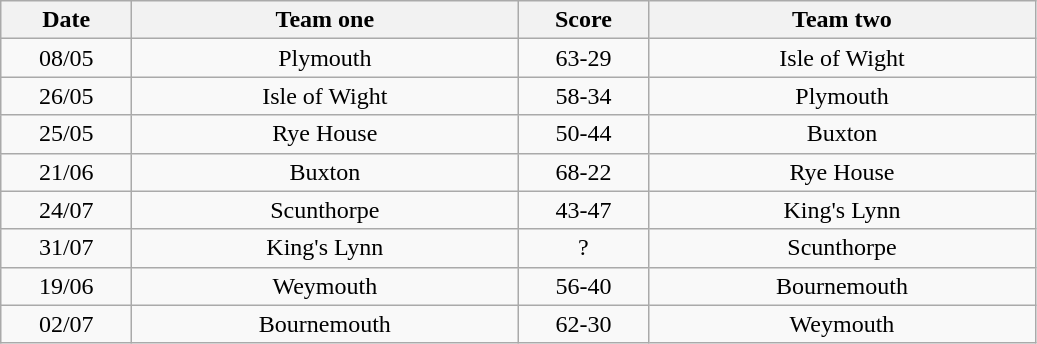<table class="wikitable" style="text-align: center">
<tr>
<th width=80>Date</th>
<th width=250>Team one</th>
<th width=80>Score</th>
<th width=250>Team two</th>
</tr>
<tr>
<td>08/05</td>
<td>Plymouth</td>
<td>63-29</td>
<td>Isle of Wight</td>
</tr>
<tr>
<td>26/05</td>
<td>Isle of Wight</td>
<td>58-34</td>
<td>Plymouth</td>
</tr>
<tr>
<td>25/05</td>
<td>Rye House</td>
<td>50-44</td>
<td>Buxton</td>
</tr>
<tr>
<td>21/06</td>
<td>Buxton</td>
<td>68-22</td>
<td>Rye House</td>
</tr>
<tr>
<td>24/07</td>
<td>Scunthorpe</td>
<td>43-47</td>
<td>King's Lynn</td>
</tr>
<tr>
<td>31/07</td>
<td>King's Lynn</td>
<td>?</td>
<td>Scunthorpe</td>
</tr>
<tr>
<td>19/06</td>
<td>Weymouth</td>
<td>56-40</td>
<td>Bournemouth</td>
</tr>
<tr>
<td>02/07</td>
<td>Bournemouth</td>
<td>62-30</td>
<td>Weymouth</td>
</tr>
</table>
